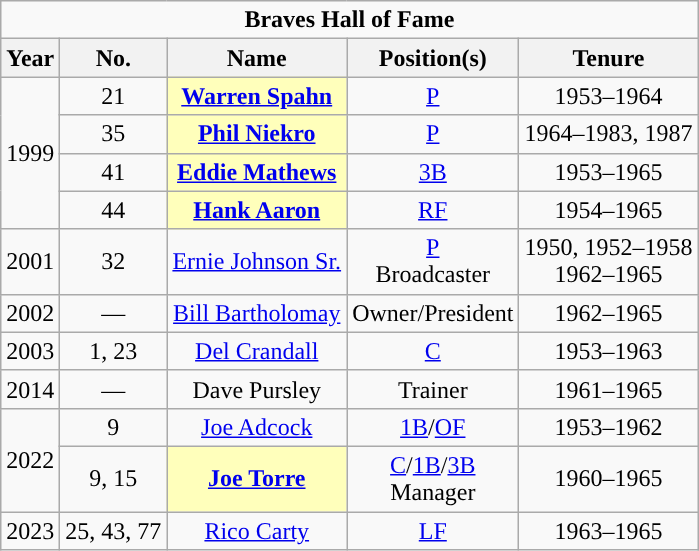<table class="wikitable" style="text-align:center">
<tr>
<td colspan="5"><strong>Braves Hall of Fame</strong></td>
</tr>
<tr>
<th scope="col">Year</th>
<th scope="col">No.</th>
<th scope="col">Name</th>
<th scope="col">Position(s)</th>
<th scope="col">Tenure</th>
</tr>
<tr>
<td rowspan=4>1999</td>
<td>21</td>
<td style="background:#ffb;"><strong><a href='#'>Warren Spahn</a></strong></td>
<td><a href='#'>P</a></td>
<td>1953–1964</td>
</tr>
<tr>
<td>35</td>
<td style="background:#ffb;"><strong><a href='#'>Phil Niekro</a></strong></td>
<td><a href='#'>P</a></td>
<td>1964–1983, 1987</td>
</tr>
<tr>
<td>41</td>
<td style="background:#ffb;"><strong><a href='#'>Eddie Mathews</a></strong></td>
<td><a href='#'>3B</a></td>
<td>1953–1965</td>
</tr>
<tr>
<td>44</td>
<td style="background:#ffb;"><strong><a href='#'>Hank Aaron</a></strong></td>
<td><a href='#'>RF</a></td>
<td>1954–1965</td>
</tr>
<tr>
<td>2001</td>
<td>32</td>
<td><a href='#'>Ernie Johnson Sr.</a></td>
<td><a href='#'>P</a><br>Broadcaster</td>
<td>1950, 1952–1958<br>1962–1965</td>
</tr>
<tr>
<td>2002</td>
<td>—</td>
<td><a href='#'>Bill Bartholomay</a></td>
<td>Owner/President</td>
<td>1962–1965</td>
</tr>
<tr>
<td>2003</td>
<td>1, 23</td>
<td><a href='#'>Del Crandall</a></td>
<td><a href='#'>C</a></td>
<td>1953–1963</td>
</tr>
<tr>
<td>2014</td>
<td>—</td>
<td>Dave Pursley</td>
<td>Trainer</td>
<td>1961–1965</td>
</tr>
<tr>
<td rowspan="2">2022</td>
<td>9</td>
<td><a href='#'>Joe Adcock</a></td>
<td><a href='#'>1B</a>/<a href='#'>OF</a></td>
<td>1953–1962</td>
</tr>
<tr>
<td>9, 15</td>
<td style="background:#ffb;"><strong><a href='#'>Joe Torre</a></strong></td>
<td><a href='#'>C</a>/<a href='#'>1B</a>/<a href='#'>3B</a><br>Manager</td>
<td>1960–1965</td>
</tr>
<tr>
<td>2023</td>
<td>25, 43, 77</td>
<td><a href='#'>Rico Carty</a></td>
<td><a href='#'>LF</a></td>
<td>1963–1965</td>
</tr>
</table>
